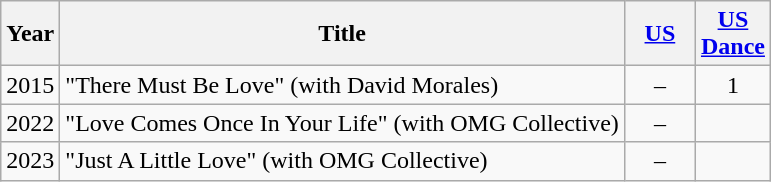<table class="wikitable">
<tr>
<th>Year</th>
<th>Title</th>
<th width="40"><a href='#'>US</a></th>
<th width="40"><a href='#'>US Dance</a></th>
</tr>
<tr>
<td align="left" valign="top">2015</td>
<td align="left" valign="top">"There Must Be Love" (with David Morales)</td>
<td align="center" valign="top">–</td>
<td align="center" valign="top">1</td>
</tr>
<tr>
<td align="left" valign="top">2022</td>
<td align="left" valign="top">"Love Comes Once In Your Life" (with OMG Collective)</td>
<td align="center" valign="top">–</td>
<td align="center" valign="top"></td>
</tr>
<tr>
<td align="left" valign="top">2023</td>
<td align="left" valign="top">"Just A Little Love" (with OMG Collective)</td>
<td align="center" valign="top">–</td>
<td align="center" valign="top"></td>
</tr>
</table>
